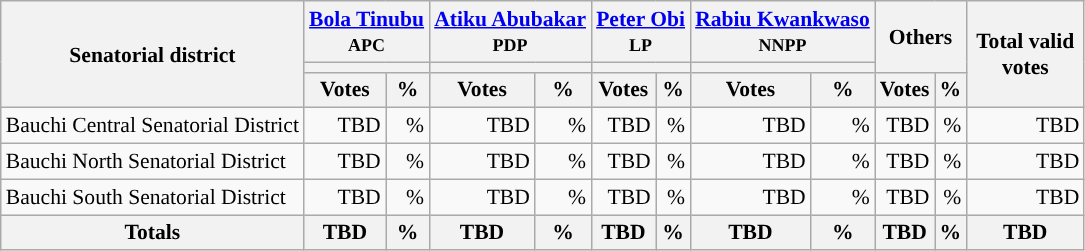<table class="wikitable sortable" style="text-align:right; font-size:90%">
<tr>
<th rowspan="3" style="max-width:7.5em;">Senatorial district</th>
<th colspan="2"><a href='#'>Bola Tinubu</a><br><small>APC</small></th>
<th colspan="2"><a href='#'>Atiku Abubakar</a><br><small>PDP</small></th>
<th colspan="2"><a href='#'>Peter Obi</a><br><small>LP</small></th>
<th colspan="2"><a href='#'>Rabiu Kwankwaso</a><br><small>NNPP</small></th>
<th colspan="2" rowspan="2">Others</th>
<th rowspan="3" style="max-width:5em;">Total valid votes</th>
</tr>
<tr>
<th colspan=2 style="background-color:"></th>
<th colspan=2 style="background-color:"></th>
<th colspan=2 style="background-color:"></th>
<th colspan=2 style="background-color:"></th>
</tr>
<tr>
<th>Votes</th>
<th>%</th>
<th>Votes</th>
<th>%</th>
<th>Votes</th>
<th>%</th>
<th>Votes</th>
<th>%</th>
<th>Votes</th>
<th>%</th>
</tr>
<tr style="background-color:#">
<td style="text-align:left;">Bauchi Central Senatorial District</td>
<td>TBD</td>
<td>%</td>
<td>TBD</td>
<td>%</td>
<td>TBD</td>
<td>%</td>
<td>TBD</td>
<td>%</td>
<td>TBD</td>
<td>%</td>
<td>TBD</td>
</tr>
<tr style="background-color:#">
<td style="text-align:left;">Bauchi North Senatorial District</td>
<td>TBD</td>
<td>%</td>
<td>TBD</td>
<td>%</td>
<td>TBD</td>
<td>%</td>
<td>TBD</td>
<td>%</td>
<td>TBD</td>
<td>%</td>
<td>TBD</td>
</tr>
<tr style="background-color:#">
<td style="text-align:left;">Bauchi South Senatorial District</td>
<td>TBD</td>
<td>%</td>
<td>TBD</td>
<td>%</td>
<td>TBD</td>
<td>%</td>
<td>TBD</td>
<td>%</td>
<td>TBD</td>
<td>%</td>
<td>TBD</td>
</tr>
<tr>
<th>Totals</th>
<th>TBD</th>
<th>%</th>
<th>TBD</th>
<th>%</th>
<th>TBD</th>
<th>%</th>
<th>TBD</th>
<th>%</th>
<th>TBD</th>
<th>%</th>
<th>TBD</th>
</tr>
</table>
